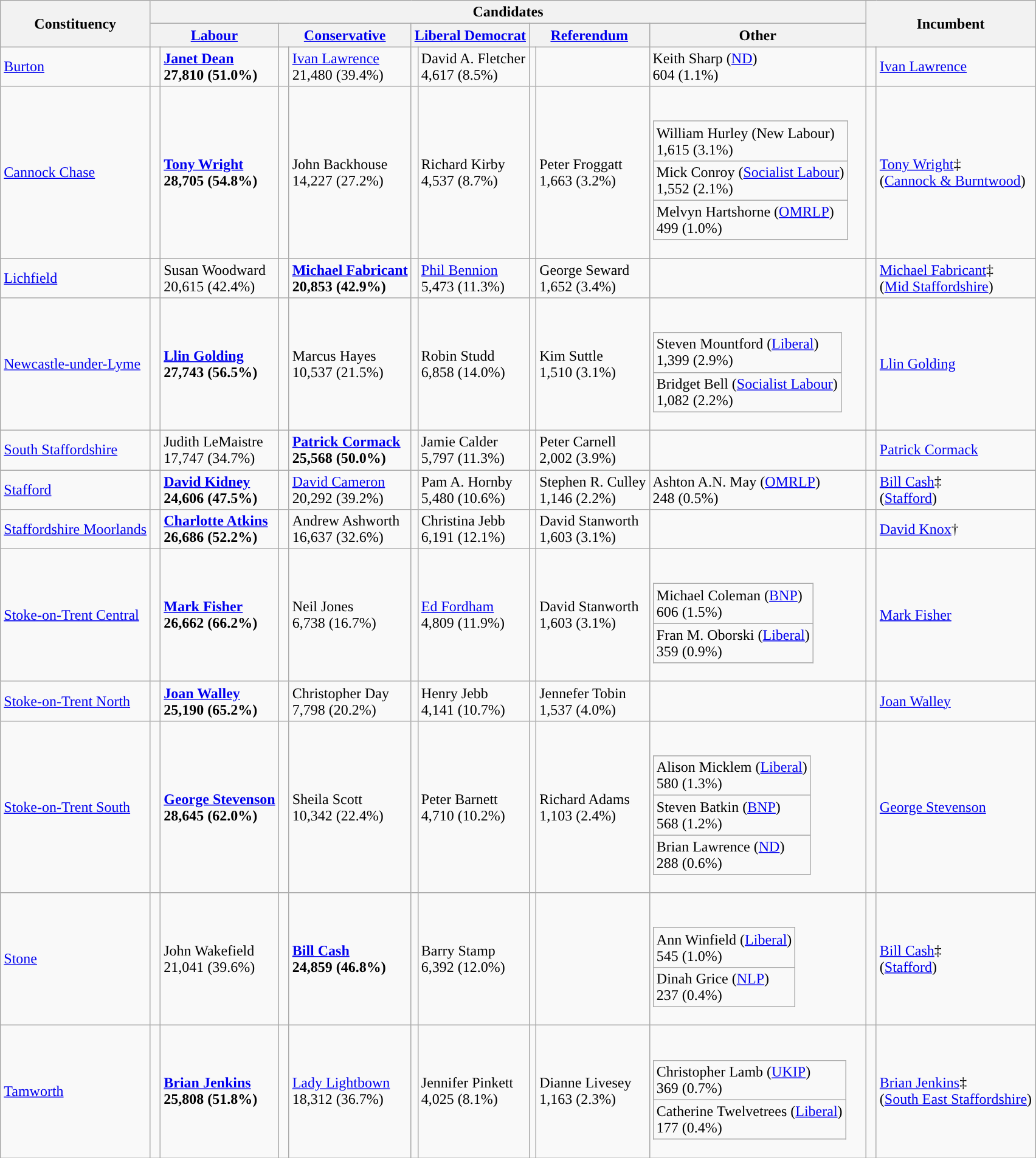<table class="wikitable">
<tr>
<th rowspan="2">Constituency</th>
<th colspan="9">Candidates</th>
<th colspan="2" rowspan="2">Incumbent</th>
</tr>
<tr>
<th colspan="2"><a href='#'>Labour</a></th>
<th colspan="2"><a href='#'>Conservative</a></th>
<th colspan="2"><a href='#'>Liberal Democrat</a></th>
<th colspan="2"><a href='#'>Referendum</a></th>
<th>Other</th>
</tr>
<tr>
<td><a href='#'>Burton</a></td>
<td style="color:inherit;background:"> </td>
<td><strong><a href='#'>Janet Dean</a></strong><br><strong>27,810 (51.0%)</strong></td>
<td></td>
<td><a href='#'>Ivan Lawrence</a><br>21,480 (39.4%)</td>
<td></td>
<td>David A. Fletcher<br>4,617 (8.5%)</td>
<td></td>
<td></td>
<td>Keith Sharp (<a href='#'>ND</a>)<br>604 (1.1%)</td>
<td style="color:inherit;background:"> </td>
<td><a href='#'>Ivan Lawrence</a></td>
</tr>
<tr>
<td><a href='#'>Cannock Chase</a></td>
<td style="color:inherit;background:"> </td>
<td><strong><a href='#'>Tony Wright</a></strong><br><strong>28,705 (54.8%)</strong></td>
<td></td>
<td>John Backhouse<br>14,227 (27.2%)</td>
<td></td>
<td>Richard Kirby<br>4,537 (8.7%)</td>
<td></td>
<td>Peter Froggatt<br>1,663 (3.2%)</td>
<td><br><table class="wikitable">
<tr>
<td>William Hurley (New Labour)<br>1,615 (3.1%)</td>
</tr>
<tr>
<td>Mick Conroy (<a href='#'>Socialist Labour</a>)<br>1,552 (2.1%)</td>
</tr>
<tr>
<td>Melvyn Hartshorne (<a href='#'>OMRLP</a>)<br>499 (1.0%)</td>
</tr>
</table>
</td>
<td style="color:inherit;background:"> </td>
<td><a href='#'>Tony Wright</a>‡<br>(<a href='#'>Cannock & Burntwood</a>)</td>
</tr>
<tr>
<td><a href='#'>Lichfield</a></td>
<td></td>
<td>Susan Woodward<br>20,615 (42.4%)</td>
<td style="color:inherit;background:"> </td>
<td><strong><a href='#'>Michael Fabricant</a></strong><br><strong>20,853 (42.9%)</strong></td>
<td></td>
<td><a href='#'>Phil Bennion</a><br>5,473 (11.3%)</td>
<td></td>
<td>George Seward<br>1,652 (3.4%)</td>
<td></td>
<td style="color:inherit;background:"> </td>
<td><a href='#'>Michael Fabricant</a>‡<br>(<a href='#'>Mid Staffordshire</a>)</td>
</tr>
<tr>
<td><a href='#'>Newcastle-under-Lyme</a></td>
<td style="color:inherit;background:"> </td>
<td><strong><a href='#'>Llin Golding</a></strong><br><strong>27,743 (56.5%)</strong></td>
<td></td>
<td>Marcus Hayes<br>10,537 (21.5%)</td>
<td></td>
<td>Robin Studd<br>6,858 (14.0%)</td>
<td></td>
<td>Kim Suttle<br>1,510 (3.1%)</td>
<td><br><table class="wikitable">
<tr>
<td>Steven Mountford (<a href='#'>Liberal</a>)<br>1,399 (2.9%)</td>
</tr>
<tr>
<td>Bridget Bell (<a href='#'>Socialist Labour</a>)<br>1,082 (2.2%)</td>
</tr>
</table>
</td>
<td style="color:inherit;background:"> </td>
<td><a href='#'>Llin Golding</a></td>
</tr>
<tr>
<td><a href='#'>South Staffordshire</a></td>
<td></td>
<td>Judith LeMaistre<br>17,747 (34.7%)</td>
<td style="color:inherit;background:"> </td>
<td><strong><a href='#'>Patrick Cormack</a></strong><br><strong>25,568 (50.0%)</strong></td>
<td></td>
<td>Jamie Calder<br>5,797 (11.3%)</td>
<td></td>
<td>Peter Carnell<br>2,002 (3.9%)</td>
<td></td>
<td style="color:inherit;background:"> </td>
<td><a href='#'>Patrick Cormack</a></td>
</tr>
<tr>
<td><a href='#'>Stafford</a></td>
<td style="color:inherit;background:"> </td>
<td><strong><a href='#'>David Kidney</a></strong><br><strong>24,606 (47.5%)</strong></td>
<td></td>
<td><a href='#'>David Cameron</a><br>20,292 (39.2%)</td>
<td></td>
<td>Pam A. Hornby<br>5,480 (10.6%)</td>
<td></td>
<td>Stephen R. Culley<br>1,146 (2.2%)</td>
<td>Ashton A.N. May (<a href='#'>OMRLP</a>)<br>248 (0.5%)</td>
<td style="color:inherit;background:"> </td>
<td><a href='#'>Bill Cash</a>‡<br>(<a href='#'>Stafford</a>)</td>
</tr>
<tr>
<td><a href='#'>Staffordshire Moorlands</a></td>
<td style="color:inherit;background:"> </td>
<td><strong><a href='#'>Charlotte Atkins</a></strong><br><strong>26,686 (52.2%)</strong></td>
<td></td>
<td>Andrew Ashworth<br>16,637 (32.6%)</td>
<td></td>
<td>Christina Jebb<br>6,191 (12.1%)</td>
<td></td>
<td>David Stanworth<br>1,603 (3.1%)</td>
<td></td>
<td style="color:inherit;background:"> </td>
<td><a href='#'>David Knox</a>†</td>
</tr>
<tr>
<td><a href='#'>Stoke-on-Trent Central</a></td>
<td style="color:inherit;background:"> </td>
<td><strong><a href='#'>Mark Fisher</a></strong><br><strong>26,662 (66.2%)</strong></td>
<td></td>
<td>Neil Jones<br>6,738 (16.7%)</td>
<td></td>
<td><a href='#'>Ed Fordham</a><br>4,809 (11.9%)</td>
<td></td>
<td>David Stanworth<br>1,603 (3.1%)</td>
<td><br><table class="wikitable">
<tr>
<td>Michael Coleman (<a href='#'>BNP</a>)<br>606 (1.5%)</td>
</tr>
<tr>
<td>Fran M. Oborski (<a href='#'>Liberal</a>)<br>359 (0.9%)</td>
</tr>
</table>
</td>
<td style="color:inherit;background:"> </td>
<td><a href='#'>Mark Fisher</a></td>
</tr>
<tr>
<td><a href='#'>Stoke-on-Trent North</a></td>
<td style="color:inherit;background:"> </td>
<td><strong><a href='#'>Joan Walley</a></strong><br><strong>25,190 (65.2%)</strong></td>
<td></td>
<td>Christopher Day<br>7,798 (20.2%)</td>
<td></td>
<td>Henry Jebb<br>4,141 (10.7%)</td>
<td></td>
<td>Jennefer Tobin<br>1,537 (4.0%)</td>
<td></td>
<td style="color:inherit;background:"> </td>
<td><a href='#'>Joan Walley</a></td>
</tr>
<tr>
<td><a href='#'>Stoke-on-Trent South</a></td>
<td style="color:inherit;background:"> </td>
<td><strong><a href='#'>George Stevenson</a></strong><br><strong>28,645 (62.0%)</strong></td>
<td></td>
<td>Sheila Scott<br>10,342 (22.4%)</td>
<td></td>
<td>Peter Barnett<br>4,710 (10.2%)</td>
<td></td>
<td>Richard Adams<br>1,103 (2.4%)</td>
<td><br><table class="wikitable">
<tr>
<td>Alison Micklem (<a href='#'>Liberal</a>)<br>580 (1.3%)</td>
</tr>
<tr>
<td>Steven Batkin (<a href='#'>BNP</a>)<br>568 (1.2%)</td>
</tr>
<tr>
<td>Brian Lawrence (<a href='#'>ND</a>)<br>288 (0.6%)</td>
</tr>
</table>
</td>
<td style="color:inherit;background:"> </td>
<td><a href='#'>George Stevenson</a></td>
</tr>
<tr>
<td><a href='#'>Stone</a></td>
<td></td>
<td>John Wakefield<br>21,041 (39.6%)</td>
<td style="color:inherit;background:"> </td>
<td><strong><a href='#'>Bill Cash</a></strong><br><strong>24,859 (46.8%)</strong></td>
<td></td>
<td>Barry Stamp<br>6,392 (12.0%)</td>
<td></td>
<td></td>
<td><br><table class="wikitable">
<tr>
<td>Ann Winfield (<a href='#'>Liberal</a>)<br>545 (1.0%)</td>
</tr>
<tr>
<td>Dinah Grice (<a href='#'>NLP</a>)<br>237 (0.4%)</td>
</tr>
</table>
</td>
<td style="color:inherit;background:"> </td>
<td><a href='#'>Bill Cash</a>‡<br>(<a href='#'>Stafford</a>)</td>
</tr>
<tr>
<td><a href='#'>Tamworth</a></td>
<td style="color:inherit;background:"> </td>
<td><strong><a href='#'>Brian Jenkins</a></strong><br><strong>25,808 (51.8%)</strong></td>
<td></td>
<td><a href='#'>Lady Lightbown</a><br>18,312 (36.7%)</td>
<td></td>
<td>Jennifer Pinkett<br>4,025 (8.1%)</td>
<td></td>
<td>Dianne Livesey<br>1,163 (2.3%)</td>
<td><br><table class="wikitable">
<tr>
<td>Christopher Lamb (<a href='#'>UKIP</a>)<br>369 (0.7%)</td>
</tr>
<tr>
<td>Catherine Twelvetrees (<a href='#'>Liberal</a>)<br>177 (0.4%)</td>
</tr>
</table>
</td>
<td style="color:inherit;background:"> </td>
<td><a href='#'>Brian Jenkins</a>‡<br>(<a href='#'>South East Staffordshire</a>)</td>
</tr>
</table>
